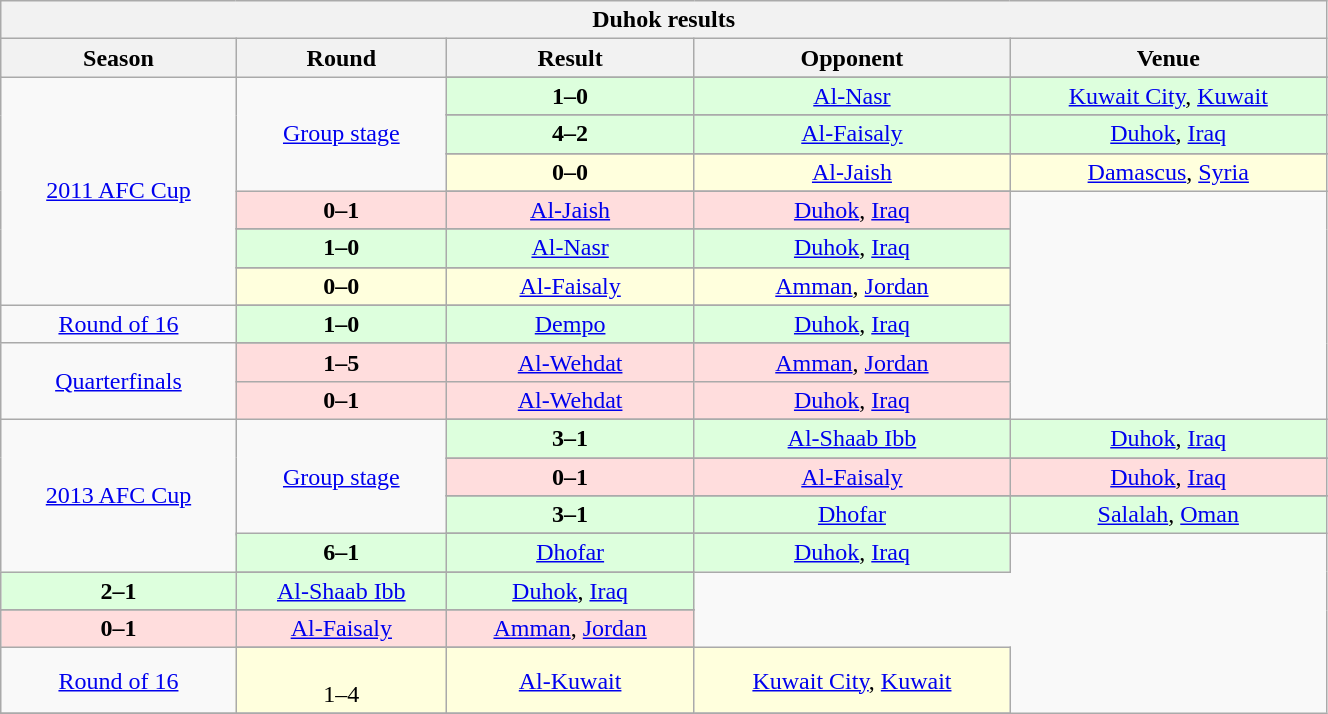<table width=70% class="wikitable" style="text-align:center">
<tr>
<th colspan=5>Duhok results</th>
</tr>
<tr>
<th>Season</th>
<th>Round</th>
<th>Result</th>
<th>Opponent</th>
<th>Venue</th>
</tr>
<tr align=center>
<td rowspan="12" align=center><a href='#'>2011 AFC Cup</a></td>
<td rowspan="7"><a href='#'>Group stage</a></td>
</tr>
<tr bgcolor=#ddffdd>
<td><strong>1–0</strong></td>
<td> <a href='#'>Al-Nasr</a></td>
<td><a href='#'>Kuwait City</a>, <a href='#'>Kuwait</a></td>
</tr>
<tr align=center>
</tr>
<tr bgcolor=#ddffdd>
<td><strong>4–2</strong></td>
<td> <a href='#'>Al-Faisaly</a></td>
<td><a href='#'>Duhok</a>, <a href='#'>Iraq</a></td>
</tr>
<tr align=center>
</tr>
<tr bgcolor=#ffffdd>
<td><strong>0–0</strong></td>
<td>  <a href='#'>Al-Jaish</a></td>
<td><a href='#'>Damascus</a>, <a href='#'>Syria</a></td>
</tr>
<tr align=center>
</tr>
<tr bgcolor=#ffdddd>
<td><strong>0–1</strong></td>
<td>  <a href='#'>Al-Jaish</a></td>
<td><a href='#'>Duhok</a>, <a href='#'>Iraq</a></td>
</tr>
<tr align=center>
</tr>
<tr bgcolor=#ddffdd>
<td><strong>1–0</strong></td>
<td> <a href='#'>Al-Nasr</a></td>
<td><a href='#'>Duhok</a>, <a href='#'>Iraq</a></td>
</tr>
<tr align=center>
</tr>
<tr bgcolor=#ffffdd>
<td><strong>0–0</strong></td>
<td> <a href='#'>Al-Faisaly</a></td>
<td><a href='#'>Amman</a>, <a href='#'>Jordan</a></td>
</tr>
<tr align=center>
<td rowspan="2"><a href='#'>Round of 16</a></td>
</tr>
<tr bgcolor=#ddffdd>
<td><strong>1–0</strong></td>
<td> <a href='#'>Dempo</a></td>
<td><a href='#'>Duhok</a>, <a href='#'>Iraq</a></td>
</tr>
<tr align=center>
<td rowspan="3"><a href='#'>Quarterfinals</a></td>
</tr>
<tr bgcolor=#ffdddd>
<td><strong>1–5</strong></td>
<td> <a href='#'>Al-Wehdat</a></td>
<td><a href='#'>Amman</a>, <a href='#'>Jordan</a></td>
</tr>
<tr bgcolor=#ffdddd>
<td><strong>0–1</strong></td>
<td> <a href='#'>Al-Wehdat</a></td>
<td><a href='#'>Duhok</a>, <a href='#'>Iraq</a></td>
</tr>
<tr align=center>
<td rowspan="9" align=center><a href='#'>2013 AFC Cup</a></td>
<td rowspan="7"><a href='#'>Group stage</a></td>
</tr>
<tr bgcolor=#ddffdd>
<td><strong>3–1</strong></td>
<td> <a href='#'>Al-Shaab Ibb</a></td>
<td><a href='#'>Duhok</a>, <a href='#'>Iraq</a></td>
</tr>
<tr align=center>
</tr>
<tr bgcolor=#ffdddd>
<td><strong>0–1</strong></td>
<td> <a href='#'>Al-Faisaly</a></td>
<td><a href='#'>Duhok</a>, <a href='#'>Iraq</a></td>
</tr>
<tr align=center>
</tr>
<tr bgcolor=#ddffdd>
<td><strong>3–1</strong></td>
<td>  <a href='#'>Dhofar</a></td>
<td><a href='#'>Salalah</a>, <a href='#'>Oman</a></td>
</tr>
<tr align=center>
</tr>
<tr bgcolor=#ddffdd>
<td><strong>6–1</strong></td>
<td>  <a href='#'>Dhofar</a></td>
<td><a href='#'>Duhok</a>, <a href='#'>Iraq</a></td>
</tr>
<tr align=center>
</tr>
<tr bgcolor=#ddffdd>
<td><strong>2–1</strong></td>
<td> <a href='#'>Al-Shaab Ibb</a></td>
<td><a href='#'>Duhok</a>, <a href='#'>Iraq</a></td>
</tr>
<tr align=center>
</tr>
<tr bgcolor=#ffdddd>
<td><strong>0–1</strong></td>
<td> <a href='#'>Al-Faisaly</a></td>
<td><a href='#'>Amman</a>, <a href='#'>Jordan</a></td>
</tr>
<tr align=center>
<td rowspan="2"><a href='#'>Round of 16</a></td>
</tr>
<tr bgcolor=#ffffdd>
<td><br>1–4 </td>
<td> <a href='#'>Al-Kuwait</a></td>
<td><a href='#'>Kuwait City</a>, <a href='#'>Kuwait</a></td>
</tr>
<tr>
</tr>
</table>
